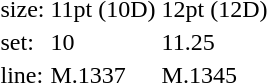<table style="margin-left:40px;">
<tr>
<td>size:</td>
<td>11pt (10D)</td>
<td>12pt (12D)</td>
</tr>
<tr>
<td>set:</td>
<td>10</td>
<td>11.25</td>
</tr>
<tr>
<td>line:</td>
<td>M.1337</td>
<td>M.1345</td>
</tr>
</table>
